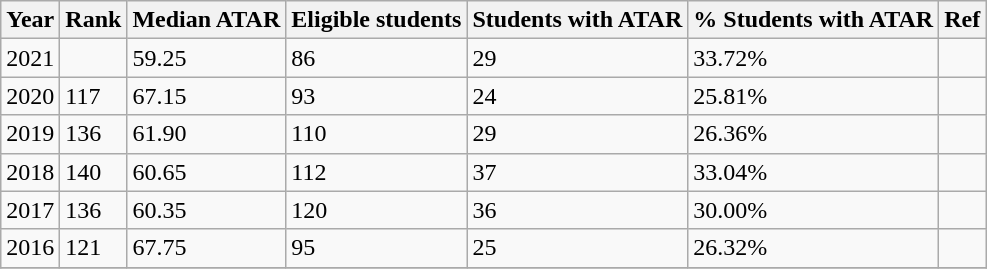<table class="wikitable sortable">
<tr>
<th>Year</th>
<th>Rank</th>
<th>Median ATAR</th>
<th>Eligible students</th>
<th>Students with ATAR</th>
<th>% Students with ATAR</th>
<th>Ref</th>
</tr>
<tr>
<td>2021</td>
<td></td>
<td>59.25</td>
<td>86</td>
<td>29</td>
<td>33.72%</td>
<td></td>
</tr>
<tr>
<td>2020</td>
<td>117</td>
<td>67.15</td>
<td>93</td>
<td>24</td>
<td>25.81%</td>
<td></td>
</tr>
<tr>
<td>2019</td>
<td>136</td>
<td>61.90</td>
<td>110</td>
<td>29</td>
<td>26.36%</td>
<td></td>
</tr>
<tr>
<td>2018</td>
<td>140</td>
<td>60.65</td>
<td>112</td>
<td>37</td>
<td>33.04%</td>
<td></td>
</tr>
<tr>
<td>2017</td>
<td>136</td>
<td>60.35</td>
<td>120</td>
<td>36</td>
<td>30.00%</td>
<td></td>
</tr>
<tr>
<td>2016</td>
<td>121</td>
<td>67.75</td>
<td>95</td>
<td>25</td>
<td>26.32%</td>
<td></td>
</tr>
<tr>
</tr>
</table>
